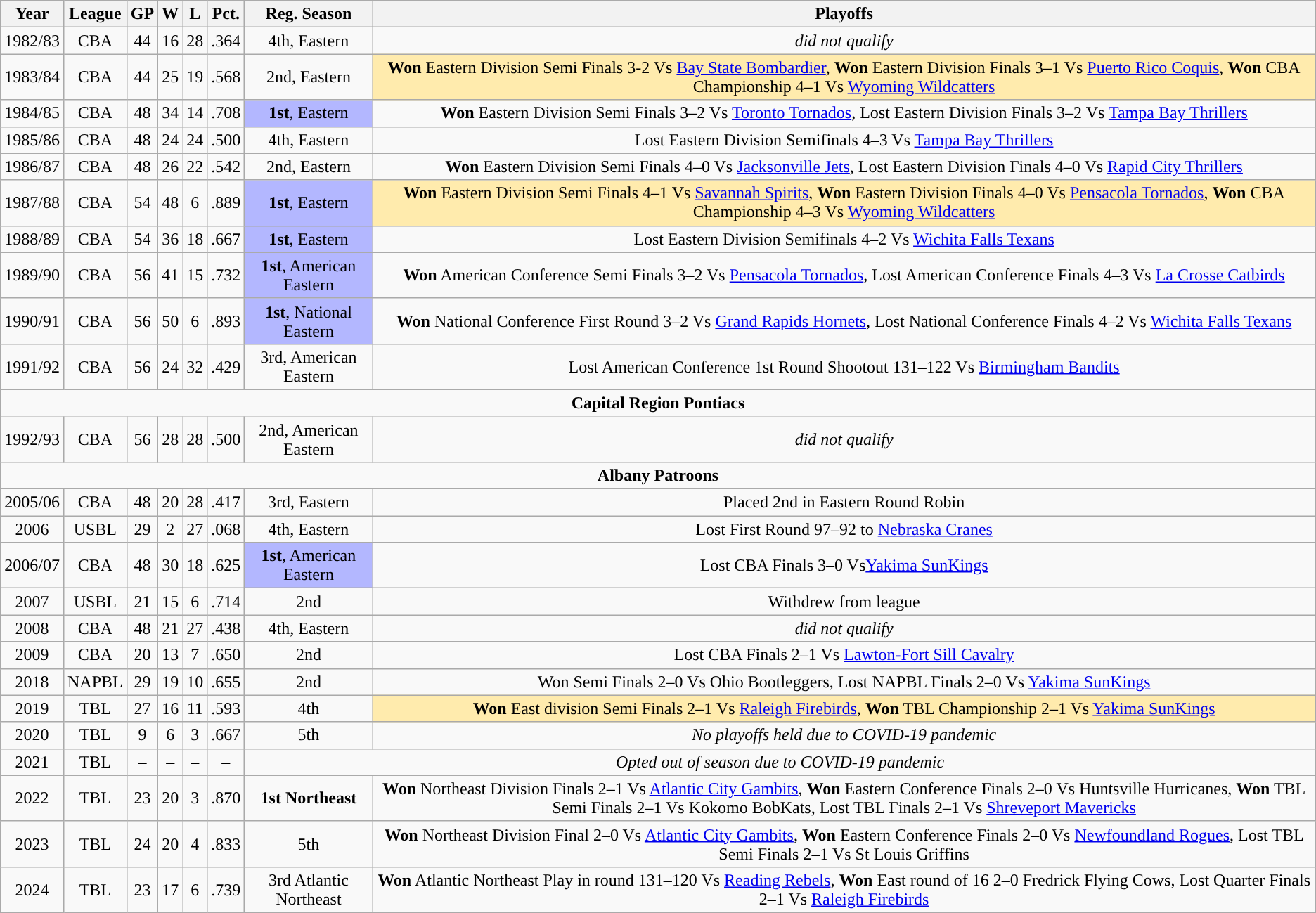<table class="wikitable" style="text-align:center">
<tr>
<th>Year</th>
<th>League</th>
<th>GP</th>
<th>W</th>
<th>L</th>
<th>Pct.</th>
<th>Reg. Season</th>
<th>Playoffs</th>
</tr>
<tr>
<td>1982/83</td>
<td>CBA</td>
<td>44</td>
<td>16</td>
<td>28</td>
<td>.364</td>
<td>4th, Eastern</td>
<td><em>did not qualify</em></td>
</tr>
<tr>
<td>1983/84</td>
<td>CBA</td>
<td>44</td>
<td>25</td>
<td>19</td>
<td>.568</td>
<td>2nd, Eastern</td>
<td bgcolor="FFEBAD"><strong>Won</strong> Eastern Division Semi Finals 3-2 Vs <a href='#'>Bay State Bombardier</a>, <strong>Won</strong> Eastern Division Finals 3–1 Vs <a href='#'>Puerto Rico Coquis</a>, <strong>Won</strong> CBA Championship 4–1 Vs <a href='#'>Wyoming Wildcatters</a></td>
</tr>
<tr>
<td>1984/85</td>
<td>CBA</td>
<td>48</td>
<td>34</td>
<td>14</td>
<td>.708</td>
<td bgcolor="B3B7FF"><strong>1st</strong>, Eastern</td>
<td><strong>Won</strong> Eastern Division Semi Finals 3–2 Vs <a href='#'>Toronto Tornados</a>, Lost Eastern Division Finals 3–2 Vs <a href='#'>Tampa Bay Thrillers</a></td>
</tr>
<tr>
<td>1985/86</td>
<td>CBA</td>
<td>48</td>
<td>24</td>
<td>24</td>
<td>.500</td>
<td>4th, Eastern</td>
<td>Lost Eastern Division Semifinals 4–3 Vs <a href='#'>Tampa Bay Thrillers</a></td>
</tr>
<tr>
<td>1986/87</td>
<td>CBA</td>
<td>48</td>
<td>26</td>
<td>22</td>
<td>.542</td>
<td>2nd, Eastern</td>
<td><strong>Won</strong> Eastern Division Semi Finals 4–0 Vs <a href='#'>Jacksonville Jets</a>, Lost Eastern Division Finals 4–0 Vs <a href='#'>Rapid City Thrillers</a></td>
</tr>
<tr>
<td>1987/88</td>
<td>CBA</td>
<td>54</td>
<td>48</td>
<td>6</td>
<td>.889</td>
<td bgcolor="B3B7FF"><strong>1st</strong>, Eastern</td>
<td bgcolor="FFEBAD"><strong>Won</strong> Eastern Division Semi Finals 4–1 Vs <a href='#'>Savannah Spirits</a>, <strong>Won</strong> Eastern Division Finals 4–0 Vs <a href='#'>Pensacola Tornados</a>, <strong>Won</strong> CBA Championship 4–3 Vs <a href='#'>Wyoming Wildcatters</a></td>
</tr>
<tr>
<td>1988/89</td>
<td>CBA</td>
<td>54</td>
<td>36</td>
<td>18</td>
<td>.667</td>
<td bgcolor="B3B7FF"><strong>1st</strong>, Eastern</td>
<td>Lost Eastern Division Semifinals 4–2 Vs <a href='#'>Wichita Falls Texans</a></td>
</tr>
<tr>
<td>1989/90</td>
<td>CBA</td>
<td>56</td>
<td>41</td>
<td>15</td>
<td>.732</td>
<td bgcolor="B3B7FF"><strong>1st</strong>, American Eastern</td>
<td><strong>Won</strong> American Conference Semi Finals 3–2 Vs <a href='#'>Pensacola Tornados</a>, Lost American Conference Finals 4–3 Vs <a href='#'>La Crosse Catbirds</a></td>
</tr>
<tr>
<td>1990/91</td>
<td>CBA</td>
<td>56</td>
<td>50</td>
<td>6</td>
<td>.893</td>
<td bgcolor="B3B7FF"><strong>1st</strong>, National Eastern</td>
<td><strong>Won</strong> National Conference First Round 3–2 Vs <a href='#'>Grand Rapids Hornets</a>,  Lost National Conference Finals 4–2 Vs <a href='#'>Wichita Falls Texans</a></td>
</tr>
<tr>
<td>1991/92</td>
<td>CBA</td>
<td>56</td>
<td>24</td>
<td>32</td>
<td>.429</td>
<td>3rd, American Eastern</td>
<td>Lost American Conference 1st Round Shootout 131–122 Vs <a href='#'>Birmingham Bandits</a></td>
</tr>
<tr>
<td colspan="8" style="text-align:center;"><strong>Capital Region Pontiacs</strong></td>
</tr>
<tr>
<td>1992/93</td>
<td>CBA</td>
<td>56</td>
<td>28</td>
<td>28</td>
<td>.500</td>
<td>2nd, American Eastern</td>
<td><em>did not qualify</em></td>
</tr>
<tr>
<td colspan="8" style="text-align:center;"><strong>Albany Patroons</strong></td>
</tr>
<tr>
<td>2005/06</td>
<td>CBA</td>
<td>48</td>
<td>20</td>
<td>28</td>
<td>.417</td>
<td>3rd, Eastern</td>
<td>Placed 2nd in Eastern Round Robin</td>
</tr>
<tr>
<td>2006</td>
<td>USBL</td>
<td>29</td>
<td>2</td>
<td>27</td>
<td>.068</td>
<td>4th, Eastern</td>
<td>Lost First Round 97–92 to <a href='#'>Nebraska Cranes</a></td>
</tr>
<tr>
<td>2006/07</td>
<td>CBA</td>
<td>48</td>
<td>30</td>
<td>18</td>
<td>.625</td>
<td bgcolor="B3B7FF"><strong>1st</strong>, American Eastern</td>
<td>Lost CBA Finals 3–0 Vs<a href='#'>Yakima SunKings</a></td>
</tr>
<tr>
<td>2007</td>
<td>USBL</td>
<td>21</td>
<td>15</td>
<td>6</td>
<td>.714</td>
<td>2nd</td>
<td>Withdrew from league</td>
</tr>
<tr>
<td>2008</td>
<td>CBA</td>
<td>48</td>
<td>21</td>
<td>27</td>
<td>.438</td>
<td>4th, Eastern</td>
<td><em>did not qualify</em></td>
</tr>
<tr>
<td>2009</td>
<td>CBA</td>
<td>20</td>
<td>13</td>
<td>7</td>
<td>.650</td>
<td>2nd</td>
<td>Lost CBA Finals 2–1 Vs <a href='#'>Lawton-Fort Sill Cavalry</a></td>
</tr>
<tr>
<td>2018</td>
<td>NAPBL</td>
<td>29</td>
<td>19</td>
<td>10</td>
<td>.655</td>
<td>2nd</td>
<td>Won Semi Finals 2–0 Vs Ohio Bootleggers, Lost NAPBL Finals 2–0 Vs <a href='#'>Yakima SunKings</a></td>
</tr>
<tr>
<td>2019</td>
<td>TBL</td>
<td>27</td>
<td>16</td>
<td>11</td>
<td>.593</td>
<td>4th</td>
<td bgcolor="FFEBAD"><strong>Won</strong> East division Semi Finals 2–1 Vs <a href='#'>Raleigh Firebirds</a>, <strong>Won</strong> TBL Championship 2–1 Vs <a href='#'>Yakima SunKings</a></td>
</tr>
<tr>
<td>2020</td>
<td>TBL</td>
<td>9</td>
<td>6</td>
<td>3</td>
<td>.667</td>
<td>5th</td>
<td><em>No playoffs held due to COVID-19 pandemic</em></td>
</tr>
<tr>
<td>2021</td>
<td>TBL</td>
<td>–</td>
<td>–</td>
<td>–</td>
<td>–</td>
<td colspan="2"><em>Opted out of season due to COVID-19 pandemic</em></td>
</tr>
<tr>
<td>2022</td>
<td>TBL</td>
<td>23</td>
<td>20</td>
<td>3</td>
<td>.870</td>
<td><strong>1st Northeast</strong></td>
<td><strong>Won</strong> Northeast Division Finals 2–1 Vs <a href='#'>Atlantic City Gambits</a>, <strong>Won</strong> Eastern Conference Finals 2–0 Vs Huntsville Hurricanes, <strong>Won</strong> TBL Semi Finals 2–1 Vs Kokomo BobKats, Lost TBL Finals 2–1 Vs <a href='#'>Shreveport Mavericks</a></td>
</tr>
<tr>
<td>2023</td>
<td>TBL</td>
<td>24</td>
<td>20</td>
<td>4</td>
<td>.833</td>
<td>5th</td>
<td><strong>Won</strong> Northeast Division Final 2–0 Vs <a href='#'>Atlantic City Gambits</a>, <strong>Won</strong> Eastern Conference Finals 2–0 Vs <a href='#'>Newfoundland Rogues</a>, Lost TBL Semi Finals 2–1 Vs St Louis Griffins</td>
</tr>
<tr>
<td>2024</td>
<td>TBL</td>
<td>23</td>
<td>17</td>
<td>6</td>
<td>.739</td>
<td>3rd Atlantic Northeast</td>
<td><strong>Won</strong> Atlantic Northeast Play in round 131–120 Vs <a href='#'>Reading Rebels</a>, <strong>Won</strong> East round of 16 2–0 Fredrick Flying Cows, Lost Quarter Finals 2–1 Vs <a href='#'>Raleigh Firebirds</a></td>
</tr>
</table>
